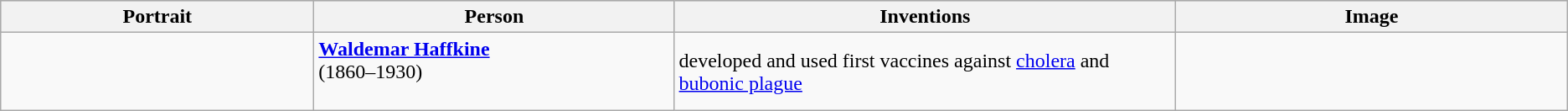<table class="wikitable">
<tr style="background:#ccc;">
<th width=20%>Portrait</th>
<th width=23%>Person</th>
<th width=32%>Inventions</th>
<th width=25%>Image</th>
</tr>
<tr>
<td align=center></td>
<td><strong><a href='#'>Waldemar Haffkine</a></strong><br> (1860–1930)<br> <br></td>
<td>developed and used first vaccines against <a href='#'>cholera</a> and <a href='#'>bubonic plague</a></td>
<td align=center></td>
</tr>
</table>
